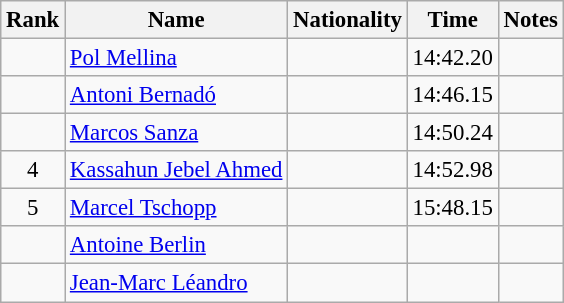<table class="wikitable sortable" style="text-align:center; font-size:95%">
<tr>
<th>Rank</th>
<th>Name</th>
<th>Nationality</th>
<th>Time</th>
<th>Notes</th>
</tr>
<tr>
<td></td>
<td align=left><a href='#'>Pol Mellina</a></td>
<td align=left></td>
<td>14:42.20</td>
<td></td>
</tr>
<tr>
<td></td>
<td align=left><a href='#'>Antoni Bernadó</a></td>
<td align=left></td>
<td>14:46.15</td>
<td></td>
</tr>
<tr>
<td></td>
<td align=left><a href='#'>Marcos Sanza</a></td>
<td align=left></td>
<td>14:50.24</td>
<td></td>
</tr>
<tr>
<td>4</td>
<td align=left><a href='#'>Kassahun Jebel Ahmed</a></td>
<td align=left></td>
<td>14:52.98</td>
<td></td>
</tr>
<tr>
<td>5</td>
<td align=left><a href='#'>Marcel Tschopp</a></td>
<td align=left></td>
<td>15:48.15</td>
<td></td>
</tr>
<tr>
<td></td>
<td align=left><a href='#'>Antoine Berlin</a></td>
<td align=left></td>
<td></td>
<td></td>
</tr>
<tr>
<td></td>
<td align=left><a href='#'>Jean-Marc Léandro</a></td>
<td align=left></td>
<td></td>
<td></td>
</tr>
</table>
